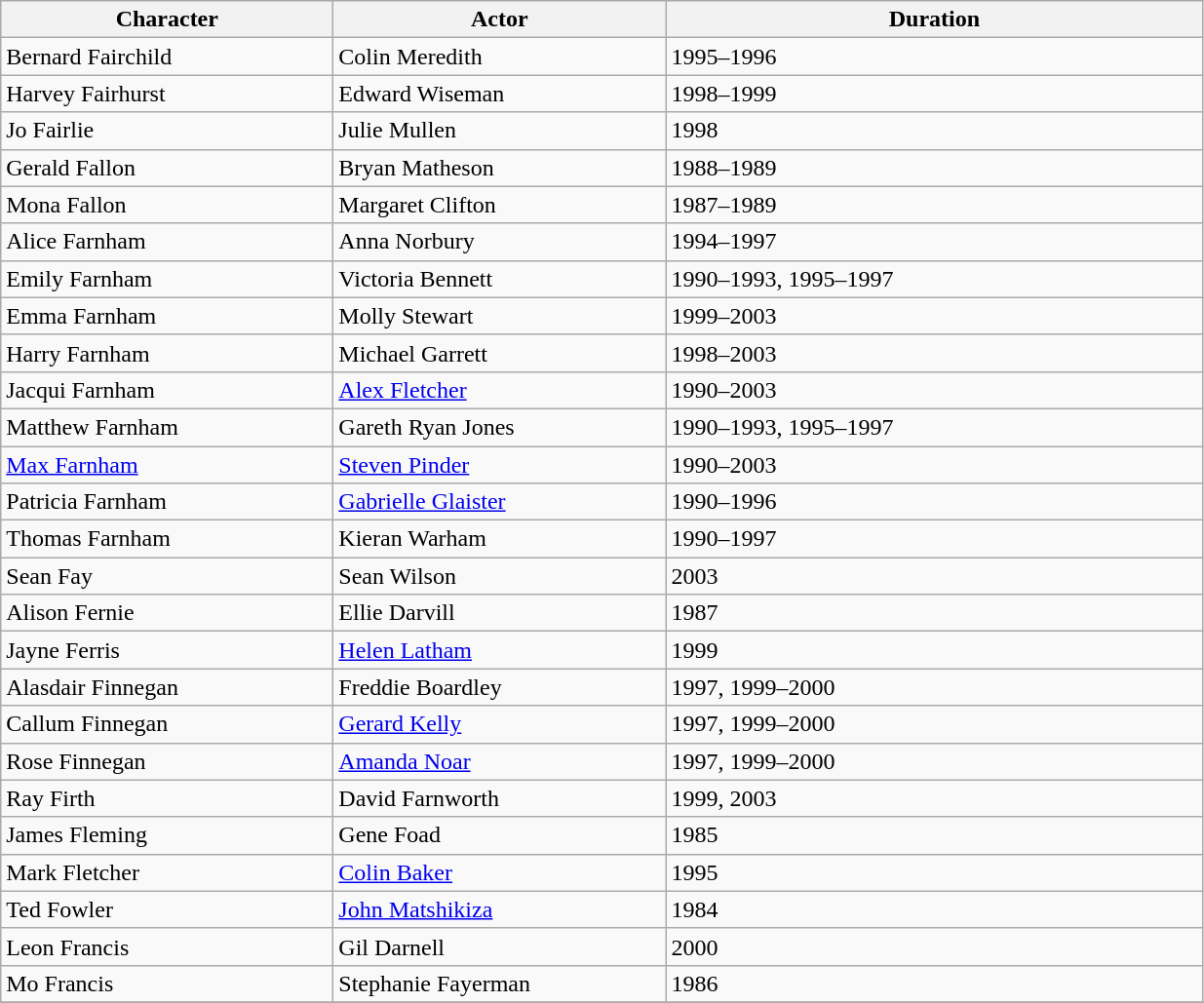<table class="wikitable">
<tr>
<th style="width:220px;">Character</th>
<th style="width:220px;">Actor</th>
<th style="width:360px;">Duration</th>
</tr>
<tr>
<td>Bernard Fairchild</td>
<td>Colin Meredith</td>
<td>1995–1996</td>
</tr>
<tr>
<td>Harvey Fairhurst</td>
<td>Edward Wiseman</td>
<td>1998–1999</td>
</tr>
<tr>
<td>Jo Fairlie</td>
<td>Julie Mullen</td>
<td>1998</td>
</tr>
<tr>
<td>Gerald Fallon</td>
<td>Bryan Matheson</td>
<td>1988–1989</td>
</tr>
<tr>
<td>Mona Fallon</td>
<td>Margaret Clifton</td>
<td>1987–1989</td>
</tr>
<tr>
<td>Alice Farnham</td>
<td>Anna Norbury</td>
<td>1994–1997</td>
</tr>
<tr>
<td>Emily Farnham</td>
<td>Victoria Bennett</td>
<td>1990–1993, 1995–1997</td>
</tr>
<tr>
<td>Emma Farnham</td>
<td>Molly Stewart</td>
<td>1999–2003</td>
</tr>
<tr>
<td>Harry Farnham</td>
<td>Michael Garrett</td>
<td>1998–2003</td>
</tr>
<tr>
<td>Jacqui Farnham</td>
<td><a href='#'>Alex Fletcher</a></td>
<td>1990–2003</td>
</tr>
<tr>
<td>Matthew Farnham</td>
<td>Gareth Ryan Jones</td>
<td>1990–1993, 1995–1997</td>
</tr>
<tr>
<td><a href='#'>Max Farnham</a></td>
<td><a href='#'>Steven Pinder</a></td>
<td>1990–2003</td>
</tr>
<tr>
<td>Patricia Farnham</td>
<td><a href='#'>Gabrielle Glaister</a></td>
<td>1990–1996</td>
</tr>
<tr>
<td>Thomas Farnham</td>
<td>Kieran Warham</td>
<td>1990–1997</td>
</tr>
<tr>
<td>Sean Fay</td>
<td>Sean Wilson</td>
<td>2003</td>
</tr>
<tr>
<td>Alison Fernie</td>
<td>Ellie Darvill</td>
<td>1987</td>
</tr>
<tr>
<td>Jayne Ferris</td>
<td><a href='#'>Helen Latham</a></td>
<td>1999</td>
</tr>
<tr>
<td>Alasdair Finnegan</td>
<td>Freddie Boardley</td>
<td>1997, 1999–2000</td>
</tr>
<tr>
<td>Callum Finnegan</td>
<td><a href='#'>Gerard Kelly</a></td>
<td>1997, 1999–2000</td>
</tr>
<tr>
<td>Rose Finnegan</td>
<td><a href='#'>Amanda Noar</a></td>
<td>1997, 1999–2000</td>
</tr>
<tr>
<td>Ray Firth</td>
<td>David Farnworth</td>
<td>1999, 2003</td>
</tr>
<tr>
<td>James Fleming</td>
<td>Gene Foad</td>
<td>1985</td>
</tr>
<tr>
<td>Mark Fletcher</td>
<td><a href='#'>Colin Baker</a></td>
<td>1995</td>
</tr>
<tr>
<td>Ted Fowler</td>
<td><a href='#'>John Matshikiza</a></td>
<td>1984</td>
</tr>
<tr>
<td>Leon Francis</td>
<td>Gil Darnell</td>
<td>2000</td>
</tr>
<tr>
<td>Mo Francis</td>
<td>Stephanie Fayerman</td>
<td>1986</td>
</tr>
<tr>
</tr>
</table>
